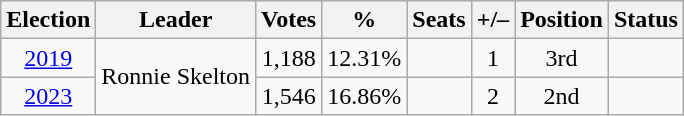<table class="wikitable" style="text-align:center">
<tr>
<th>Election</th>
<th>Leader</th>
<th>Votes</th>
<th>%</th>
<th>Seats</th>
<th>+/–</th>
<th>Position</th>
<th>Status</th>
</tr>
<tr>
<td><a href='#'>2019</a></td>
<td rowspan="2">Ronnie Skelton</td>
<td>1,188</td>
<td>12.31%</td>
<td></td>
<td> 1</td>
<td> 3rd</td>
<td></td>
</tr>
<tr>
<td><a href='#'>2023</a></td>
<td>1,546</td>
<td>16.86%</td>
<td></td>
<td> 2</td>
<td> 2nd</td>
<td></td>
</tr>
</table>
